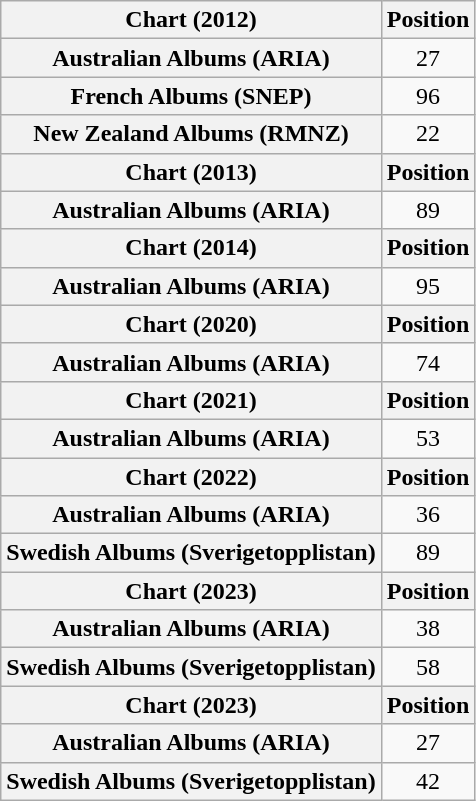<table class="wikitable plainrowheaders" style="text-align:center">
<tr>
<th scope="col">Chart (2012)</th>
<th scope="col">Position</th>
</tr>
<tr>
<th scope="row">Australian Albums (ARIA)</th>
<td>27</td>
</tr>
<tr>
<th scope="row">French Albums (SNEP)</th>
<td>96</td>
</tr>
<tr>
<th scope="row">New Zealand Albums (RMNZ)</th>
<td>22</td>
</tr>
<tr>
<th scope="col">Chart (2013)</th>
<th scope="col">Position</th>
</tr>
<tr>
<th scope="row">Australian Albums (ARIA)</th>
<td>89</td>
</tr>
<tr>
<th scope="col">Chart (2014)</th>
<th scope="col">Position</th>
</tr>
<tr>
<th scope="row">Australian Albums (ARIA)</th>
<td>95</td>
</tr>
<tr>
<th scope="col">Chart (2020)</th>
<th scope="col">Position</th>
</tr>
<tr>
<th scope="row">Australian Albums (ARIA)</th>
<td>74</td>
</tr>
<tr>
<th scope="col">Chart (2021)</th>
<th scope="col">Position</th>
</tr>
<tr>
<th scope="row">Australian Albums (ARIA)</th>
<td>53</td>
</tr>
<tr>
<th scope="col">Chart (2022)</th>
<th scope="col">Position</th>
</tr>
<tr>
<th scope="row">Australian Albums (ARIA)</th>
<td>36</td>
</tr>
<tr>
<th scope="row">Swedish Albums (Sverigetopplistan)</th>
<td>89</td>
</tr>
<tr>
<th scope="col">Chart (2023)</th>
<th scope="col">Position</th>
</tr>
<tr>
<th scope="row">Australian Albums (ARIA)</th>
<td>38</td>
</tr>
<tr>
<th scope="row">Swedish Albums (Sverigetopplistan)</th>
<td>58</td>
</tr>
<tr>
<th scope="col">Chart (2023)</th>
<th scope="col">Position</th>
</tr>
<tr>
<th scope="row">Australian Albums (ARIA)</th>
<td>27</td>
</tr>
<tr>
<th scope="row">Swedish Albums (Sverigetopplistan)</th>
<td>42</td>
</tr>
</table>
